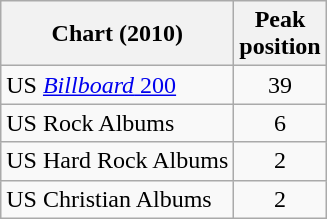<table class="wikitable">
<tr>
<th>Chart (2010)</th>
<th>Peak<br>position</th>
</tr>
<tr>
<td>US <a href='#'><em>Billboard</em> 200</a></td>
<td style="text-align:center;">39</td>
</tr>
<tr>
<td>US Rock Albums</td>
<td style="text-align:center;">6</td>
</tr>
<tr>
<td>US Hard Rock Albums</td>
<td style="text-align:center;">2</td>
</tr>
<tr>
<td>US Christian Albums</td>
<td style="text-align:center;">2</td>
</tr>
</table>
